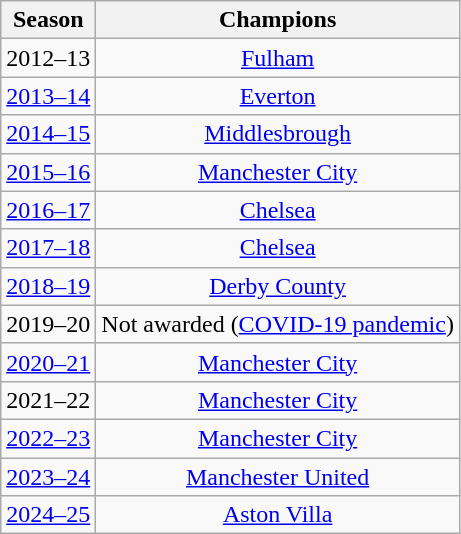<table class="wikitable">
<tr>
<th>Season</th>
<th>Champions</th>
</tr>
<tr>
<td>2012–13</td>
<td style="text-align:center;"><a href='#'>Fulham</a></td>
</tr>
<tr>
<td><a href='#'>2013–14</a></td>
<td style="text-align:center;"><a href='#'>Everton</a></td>
</tr>
<tr>
<td><a href='#'>2014–15</a></td>
<td style="text-align:center;"><a href='#'>Middlesbrough</a></td>
</tr>
<tr>
<td><a href='#'>2015–16</a></td>
<td style="text-align:center;"><a href='#'>Manchester City</a></td>
</tr>
<tr>
<td><a href='#'>2016–17</a></td>
<td style="text-align:center;"><a href='#'>Chelsea</a></td>
</tr>
<tr>
<td><a href='#'>2017–18</a></td>
<td style="text-align:center;"><a href='#'>Chelsea</a></td>
</tr>
<tr>
<td><a href='#'>2018–19</a></td>
<td style="text-align:center;"><a href='#'>Derby County</a></td>
</tr>
<tr>
<td>2019–20</td>
<td style="text-align:center;">Not awarded (<a href='#'>COVID-19 pandemic</a>)</td>
</tr>
<tr>
<td><a href='#'>2020–21</a></td>
<td style="text-align:center;"><a href='#'>Manchester City</a></td>
</tr>
<tr>
<td>2021–22</td>
<td style="text-align:center;"><a href='#'>Manchester City</a></td>
</tr>
<tr>
<td><a href='#'>2022–23</a></td>
<td style="text-align:center;"><a href='#'>Manchester City</a></td>
</tr>
<tr>
<td><a href='#'>2023–24</a></td>
<td style="text-align:center;"><a href='#'>Manchester United</a></td>
</tr>
<tr>
<td><a href='#'>2024–25</a></td>
<td style="text-align:center;"><a href='#'>Aston Villa</a></td>
</tr>
</table>
